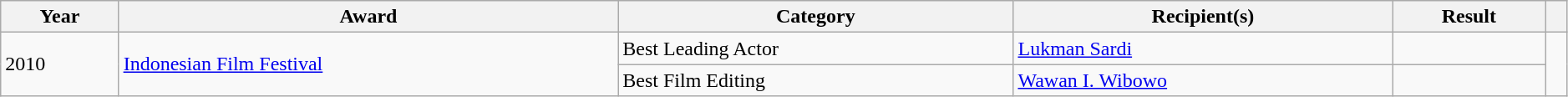<table class="wikitable sortable" style="width: 99%;">
<tr>
<th scope="col">Year</th>
<th scope="col">Award</th>
<th scope="col">Category</th>
<th scope="col">Recipient(s)</th>
<th scope="col">Result</th>
<th scope="col" class="unsortable"></th>
</tr>
<tr>
<td rowspan="15">2010</td>
<td rowspan="2"><a href='#'>Indonesian Film Festival</a></td>
<td>Best Leading Actor</td>
<td><a href='#'>Lukman Sardi</a></td>
<td></td>
<td rowspan="2" style="text-align:center;"></td>
</tr>
<tr>
<td>Best Film Editing</td>
<td><a href='#'>Wawan I. Wibowo</a></td>
<td></td>
</tr>
</table>
